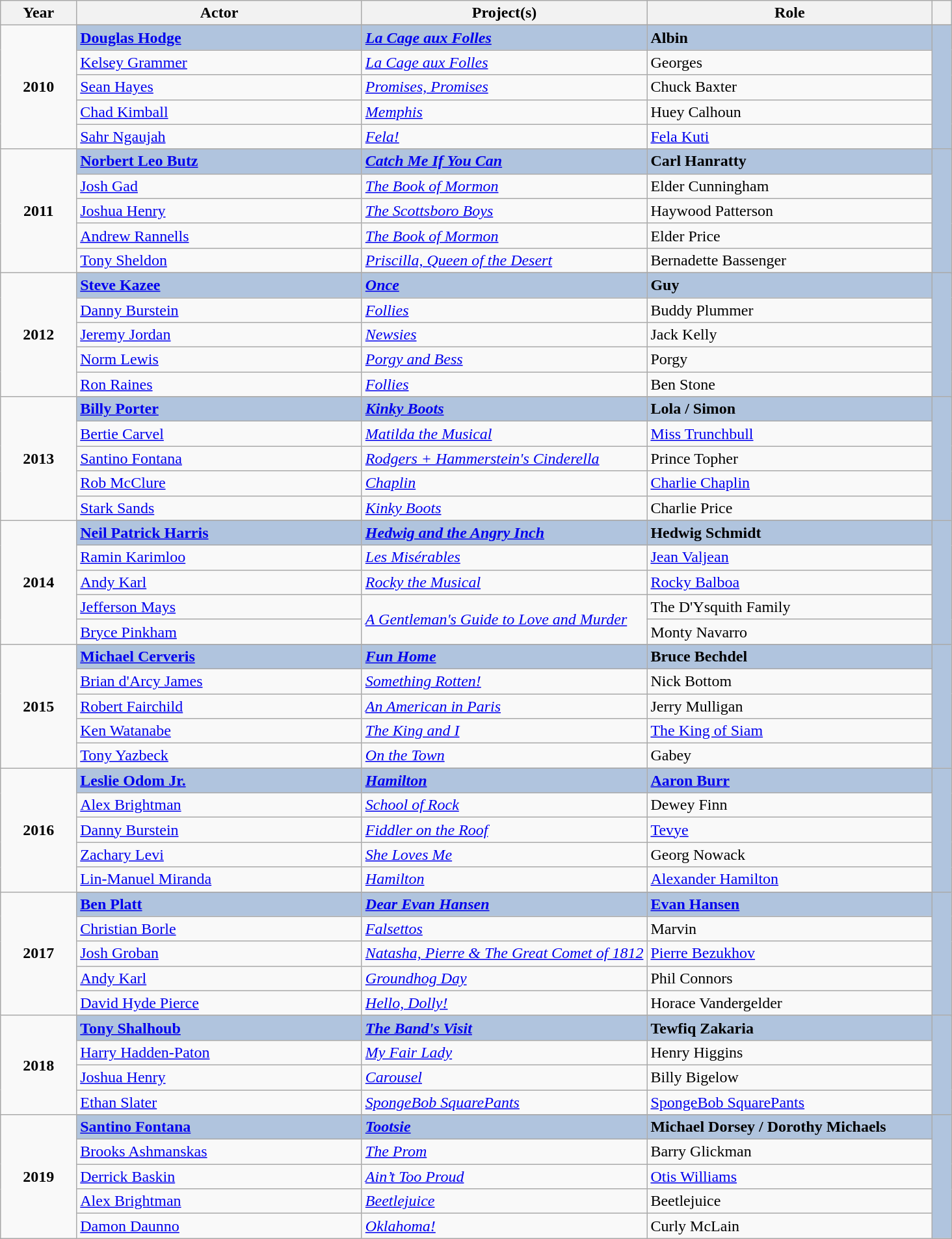<table class="wikitable sortable">
<tr>
<th scope="col" style="width:8%;">Year</th>
<th scope="col" style="width:30%;">Actor</th>
<th scope="col" style="width:30%;">Project(s)</th>
<th scope="col" style="width:30%;">Role</th>
<th scope="col" style="width:2%;" class="unsortable"></th>
</tr>
<tr>
<td rowspan="6" align="center"><strong>2010</strong> <br> </td>
</tr>
<tr style="background:#B0C4DE">
<td><strong><a href='#'>Douglas Hodge</a></strong></td>
<td><strong><em><a href='#'>La Cage aux Folles</a></em></strong></td>
<td><strong>Albin</strong></td>
<td rowspan="6" align="center"></td>
</tr>
<tr>
<td><a href='#'>Kelsey Grammer</a></td>
<td><em><a href='#'>La Cage aux Folles</a></em></td>
<td>Georges</td>
</tr>
<tr>
<td><a href='#'>Sean Hayes</a></td>
<td><em><a href='#'>Promises, Promises</a></em></td>
<td>Chuck Baxter</td>
</tr>
<tr>
<td><a href='#'>Chad Kimball</a></td>
<td><em><a href='#'>Memphis</a></em></td>
<td>Huey Calhoun</td>
</tr>
<tr>
<td><a href='#'>Sahr Ngaujah</a></td>
<td><em><a href='#'>Fela!</a></em></td>
<td><a href='#'>Fela Kuti</a></td>
</tr>
<tr>
<td rowspan="6" align="center"><strong>2011</strong> <br> </td>
</tr>
<tr style="background:#B0C4DE">
<td><strong><a href='#'>Norbert Leo Butz</a></strong></td>
<td><strong><em><a href='#'>Catch Me If You Can</a></em></strong></td>
<td><strong>Carl Hanratty</strong></td>
<td rowspan="6" align="center"></td>
</tr>
<tr>
<td><a href='#'>Josh Gad</a></td>
<td><em><a href='#'>The Book of Mormon</a></em></td>
<td>Elder Cunningham</td>
</tr>
<tr>
<td><a href='#'>Joshua Henry</a></td>
<td><em><a href='#'>The Scottsboro Boys</a></em></td>
<td>Haywood Patterson</td>
</tr>
<tr>
<td><a href='#'>Andrew Rannells</a></td>
<td><em><a href='#'>The Book of Mormon</a></em></td>
<td>Elder Price</td>
</tr>
<tr>
<td><a href='#'>Tony Sheldon</a></td>
<td><em><a href='#'>Priscilla, Queen of the Desert</a></em></td>
<td>Bernadette Bassenger</td>
</tr>
<tr>
<td rowspan="6" align="center"><strong>2012</strong> <br> </td>
</tr>
<tr style="background:#B0C4DE">
<td><strong><a href='#'>Steve Kazee</a></strong></td>
<td><strong><em><a href='#'>Once</a></em></strong></td>
<td><strong>Guy</strong></td>
<td rowspan="6" align="center"></td>
</tr>
<tr>
<td><a href='#'>Danny Burstein</a></td>
<td><em><a href='#'>Follies</a></em></td>
<td>Buddy Plummer</td>
</tr>
<tr>
<td><a href='#'>Jeremy Jordan</a></td>
<td><em><a href='#'>Newsies</a></em></td>
<td>Jack Kelly</td>
</tr>
<tr>
<td><a href='#'>Norm Lewis</a></td>
<td><em><a href='#'>Porgy and Bess</a></em></td>
<td>Porgy</td>
</tr>
<tr>
<td><a href='#'>Ron Raines</a></td>
<td><em><a href='#'>Follies</a></em></td>
<td>Ben Stone</td>
</tr>
<tr>
<td rowspan="6" align="center"><strong>2013</strong> <br> </td>
</tr>
<tr style="background:#B0C4DE">
<td><strong><a href='#'>Billy Porter</a></strong></td>
<td><strong><em><a href='#'>Kinky Boots</a></em></strong></td>
<td><strong>Lola / Simon</strong></td>
<td rowspan="6" align="center"></td>
</tr>
<tr>
<td><a href='#'>Bertie Carvel</a></td>
<td><em><a href='#'>Matilda the Musical</a></em></td>
<td><a href='#'>Miss Trunchbull</a></td>
</tr>
<tr>
<td><a href='#'>Santino Fontana</a></td>
<td><em><a href='#'>Rodgers + Hammerstein's Cinderella</a></em></td>
<td>Prince Topher</td>
</tr>
<tr>
<td><a href='#'>Rob McClure</a></td>
<td><em><a href='#'>Chaplin</a></em></td>
<td><a href='#'>Charlie Chaplin</a></td>
</tr>
<tr>
<td><a href='#'>Stark Sands</a></td>
<td><em><a href='#'>Kinky Boots</a></em></td>
<td>Charlie Price</td>
</tr>
<tr>
<td rowspan="6" align="center"><strong>2014</strong> <br> </td>
</tr>
<tr style="background:#B0C4DE">
<td><strong><a href='#'>Neil Patrick Harris</a></strong></td>
<td><strong><em><a href='#'>Hedwig and the Angry Inch</a></em></strong></td>
<td><strong>Hedwig Schmidt</strong></td>
<td rowspan="6" align="center"></td>
</tr>
<tr>
<td><a href='#'>Ramin Karimloo</a></td>
<td><em><a href='#'>Les Misérables</a></em></td>
<td><a href='#'>Jean Valjean</a></td>
</tr>
<tr>
<td><a href='#'>Andy Karl</a></td>
<td><em><a href='#'>Rocky the Musical</a></em></td>
<td><a href='#'>Rocky Balboa</a></td>
</tr>
<tr>
<td><a href='#'>Jefferson Mays</a></td>
<td rowspan="2"><em><a href='#'>A Gentleman's Guide to Love and Murder</a></em></td>
<td>The D'Ysquith Family</td>
</tr>
<tr>
<td><a href='#'>Bryce Pinkham</a></td>
<td>Monty Navarro</td>
</tr>
<tr>
<td rowspan="6" align="center"><strong>2015</strong> <br> </td>
</tr>
<tr style="background:#B0C4DE">
<td><strong><a href='#'>Michael Cerveris</a></strong></td>
<td><strong><em><a href='#'>Fun Home</a></em></strong></td>
<td><strong>Bruce Bechdel</strong></td>
<td rowspan="6" align="center"></td>
</tr>
<tr>
<td><a href='#'>Brian d'Arcy James</a></td>
<td><em><a href='#'>Something Rotten!</a></em></td>
<td>Nick Bottom</td>
</tr>
<tr>
<td><a href='#'>Robert Fairchild</a></td>
<td><em><a href='#'>An American in Paris</a></em></td>
<td>Jerry Mulligan</td>
</tr>
<tr>
<td><a href='#'>Ken Watanabe</a></td>
<td><em><a href='#'>The King and I</a></em></td>
<td><a href='#'>The King of Siam</a></td>
</tr>
<tr>
<td><a href='#'>Tony Yazbeck</a></td>
<td><em><a href='#'>On the Town</a></em></td>
<td>Gabey</td>
</tr>
<tr>
<td rowspan="6" align="center"><strong>2016</strong> <br> </td>
</tr>
<tr style="background:#B0C4DE">
<td><strong><a href='#'>Leslie Odom Jr.</a></strong></td>
<td><strong><em><a href='#'>Hamilton</a></em></strong></td>
<td><strong><a href='#'>Aaron Burr</a></strong></td>
<td rowspan="6" align="center"></td>
</tr>
<tr>
<td><a href='#'>Alex Brightman</a></td>
<td><em><a href='#'>School of Rock</a></em></td>
<td>Dewey Finn</td>
</tr>
<tr>
<td><a href='#'>Danny Burstein</a></td>
<td><em><a href='#'>Fiddler on the Roof</a></em></td>
<td><a href='#'>Tevye</a></td>
</tr>
<tr>
<td><a href='#'>Zachary Levi</a></td>
<td><em><a href='#'>She Loves Me</a></em></td>
<td>Georg Nowack</td>
</tr>
<tr>
<td><a href='#'>Lin-Manuel Miranda</a></td>
<td><em><a href='#'>Hamilton</a></em></td>
<td><a href='#'>Alexander Hamilton</a></td>
</tr>
<tr>
<td rowspan="6" align="center"><strong>2017</strong> <br> </td>
</tr>
<tr style="background:#B0C4DE">
<td><strong><a href='#'>Ben Platt</a></strong></td>
<td><strong><em><a href='#'>Dear Evan Hansen</a></em></strong></td>
<td><strong><a href='#'>Evan Hansen</a></strong></td>
<td rowspan="6" align="center"></td>
</tr>
<tr>
<td><a href='#'>Christian Borle</a></td>
<td><em><a href='#'>Falsettos</a></em></td>
<td>Marvin</td>
</tr>
<tr>
<td><a href='#'>Josh Groban</a></td>
<td><em><a href='#'>Natasha, Pierre & The Great Comet of 1812</a></em></td>
<td><a href='#'>Pierre Bezukhov</a></td>
</tr>
<tr>
<td><a href='#'>Andy Karl</a></td>
<td><em><a href='#'>Groundhog Day</a></em></td>
<td>Phil Connors</td>
</tr>
<tr>
<td><a href='#'>David Hyde Pierce</a></td>
<td><em><a href='#'>Hello, Dolly!</a></em></td>
<td>Horace Vandergelder</td>
</tr>
<tr>
<td rowspan="5" align="center"><strong>2018</strong> <br> </td>
</tr>
<tr style="background:#B0C4DE">
<td><strong><a href='#'>Tony Shalhoub</a></strong></td>
<td><strong><em><a href='#'>The Band's Visit</a></em></strong></td>
<td><strong>Tewfiq Zakaria</strong></td>
<td rowspan="5" align="center"></td>
</tr>
<tr>
<td><a href='#'>Harry Hadden-Paton</a></td>
<td><em><a href='#'>My Fair Lady</a></em></td>
<td>Henry Higgins</td>
</tr>
<tr>
<td><a href='#'>Joshua Henry</a></td>
<td><em><a href='#'>Carousel</a></em></td>
<td>Billy Bigelow</td>
</tr>
<tr>
<td><a href='#'>Ethan Slater</a></td>
<td><em><a href='#'>SpongeBob SquarePants</a></em></td>
<td><a href='#'>SpongeBob SquarePants</a></td>
</tr>
<tr>
<td rowspan="6" align="center"><strong>2019</strong> <br> </td>
</tr>
<tr style="background:#B0C4DE">
<td><strong><a href='#'>Santino Fontana</a></strong></td>
<td><strong><em><a href='#'>Tootsie</a></em></strong></td>
<td><strong>Michael Dorsey / Dorothy Michaels</strong></td>
<td rowspan="6" align="center"></td>
</tr>
<tr>
<td><a href='#'>Brooks Ashmanskas</a></td>
<td><em><a href='#'>The Prom</a></em></td>
<td>Barry Glickman</td>
</tr>
<tr>
<td><a href='#'>Derrick Baskin</a></td>
<td><em><a href='#'>Ain’t Too Proud</a></em></td>
<td><a href='#'>Otis Williams</a></td>
</tr>
<tr>
<td><a href='#'>Alex Brightman</a></td>
<td><em><a href='#'>Beetlejuice</a></em></td>
<td>Beetlejuice</td>
</tr>
<tr>
<td><a href='#'>Damon Daunno</a></td>
<td><em><a href='#'>Oklahoma!</a></em></td>
<td>Curly McLain</td>
</tr>
</table>
